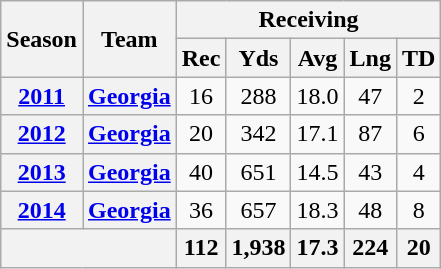<table class="wikitable" style="text-align:center;">
<tr>
<th rowspan="2">Season</th>
<th rowspan="2">Team</th>
<th colspan="5">Receiving</th>
</tr>
<tr>
<th>Rec</th>
<th>Yds</th>
<th>Avg</th>
<th>Lng</th>
<th>TD</th>
</tr>
<tr>
<th><a href='#'>2011</a></th>
<th><a href='#'>Georgia</a></th>
<td>16</td>
<td>288</td>
<td>18.0</td>
<td>47</td>
<td>2</td>
</tr>
<tr>
<th><a href='#'>2012</a></th>
<th><a href='#'>Georgia</a></th>
<td>20</td>
<td>342</td>
<td>17.1</td>
<td>87</td>
<td>6</td>
</tr>
<tr>
<th><a href='#'>2013</a></th>
<th><a href='#'>Georgia</a></th>
<td>40</td>
<td>651</td>
<td>14.5</td>
<td>43</td>
<td>4</td>
</tr>
<tr>
<th><a href='#'>2014</a></th>
<th><a href='#'>Georgia</a></th>
<td>36</td>
<td>657</td>
<td>18.3</td>
<td>48</td>
<td>8</td>
</tr>
<tr>
<th colspan="2"></th>
<th>112</th>
<th>1,938</th>
<th>17.3</th>
<th>224</th>
<th>20</th>
</tr>
</table>
